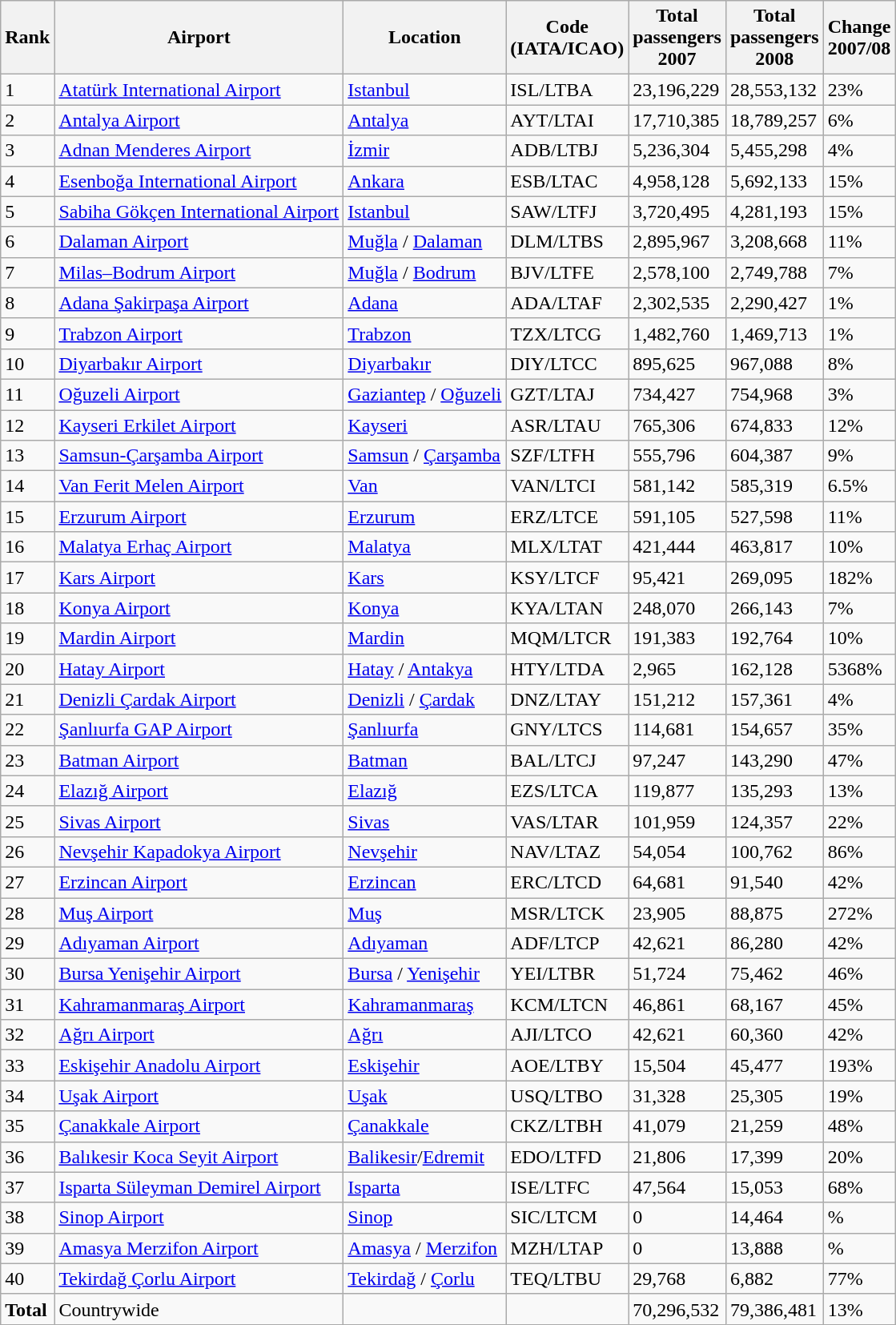<table class="wikitable sortable">
<tr>
<th>Rank</th>
<th>Airport</th>
<th>Location</th>
<th>Code<br>(IATA/ICAO)</th>
<th>Total<br>passengers<br>2007</th>
<th>Total<br>passengers<br>2008</th>
<th>Change<br>2007/08</th>
</tr>
<tr>
<td>1</td>
<td><a href='#'>Atatürk International Airport</a></td>
<td><a href='#'>Istanbul</a></td>
<td>ISL/LTBA</td>
<td>23,196,229</td>
<td>28,553,132</td>
<td>23%</td>
</tr>
<tr>
<td>2</td>
<td><a href='#'>Antalya Airport</a></td>
<td><a href='#'>Antalya</a></td>
<td>AYT/LTAI</td>
<td>17,710,385</td>
<td>18,789,257</td>
<td>6%</td>
</tr>
<tr>
<td>3</td>
<td><a href='#'>Adnan Menderes Airport</a></td>
<td><a href='#'>İzmir</a></td>
<td>ADB/LTBJ</td>
<td>5,236,304</td>
<td>5,455,298</td>
<td>4%</td>
</tr>
<tr>
<td>4</td>
<td><a href='#'>Esenboğa International Airport</a></td>
<td><a href='#'>Ankara</a></td>
<td>ESB/LTAC</td>
<td>4,958,128</td>
<td>5,692,133</td>
<td>15%</td>
</tr>
<tr>
<td>5</td>
<td><a href='#'>Sabiha Gökçen International Airport</a></td>
<td><a href='#'>Istanbul</a></td>
<td>SAW/LTFJ</td>
<td>3,720,495</td>
<td>4,281,193</td>
<td>15%</td>
</tr>
<tr>
<td>6</td>
<td><a href='#'>Dalaman Airport</a></td>
<td><a href='#'>Muğla</a> / <a href='#'>Dalaman</a></td>
<td>DLM/LTBS</td>
<td>2,895,967</td>
<td>3,208,668</td>
<td>11%</td>
</tr>
<tr>
<td>7</td>
<td><a href='#'>Milas–Bodrum Airport</a></td>
<td><a href='#'>Muğla</a> / <a href='#'>Bodrum</a></td>
<td>BJV/LTFE</td>
<td>2,578,100</td>
<td>2,749,788</td>
<td>7%</td>
</tr>
<tr>
<td>8</td>
<td><a href='#'>Adana Şakirpaşa Airport</a></td>
<td><a href='#'>Adana</a></td>
<td>ADA/LTAF</td>
<td>2,302,535</td>
<td>2,290,427</td>
<td>1%</td>
</tr>
<tr>
<td>9</td>
<td><a href='#'>Trabzon Airport</a></td>
<td><a href='#'>Trabzon</a></td>
<td>TZX/LTCG</td>
<td>1,482,760</td>
<td>1,469,713</td>
<td>1%</td>
</tr>
<tr>
<td>10</td>
<td><a href='#'>Diyarbakır Airport</a></td>
<td><a href='#'>Diyarbakır</a></td>
<td>DIY/LTCC</td>
<td>895,625</td>
<td>967,088</td>
<td>8%</td>
</tr>
<tr>
<td>11</td>
<td><a href='#'>Oğuzeli Airport</a></td>
<td><a href='#'>Gaziantep</a> / <a href='#'>Oğuzeli</a></td>
<td>GZT/LTAJ</td>
<td>734,427</td>
<td>754,968</td>
<td>3%</td>
</tr>
<tr>
<td>12</td>
<td><a href='#'>Kayseri Erkilet Airport</a></td>
<td><a href='#'>Kayseri</a></td>
<td>ASR/LTAU</td>
<td>765,306</td>
<td>674,833</td>
<td>12%</td>
</tr>
<tr>
<td>13</td>
<td><a href='#'>Samsun-Çarşamba Airport</a></td>
<td><a href='#'>Samsun</a> / <a href='#'>Çarşamba</a></td>
<td>SZF/LTFH</td>
<td>555,796</td>
<td>604,387</td>
<td>9%</td>
</tr>
<tr>
<td>14</td>
<td><a href='#'>Van Ferit Melen Airport</a></td>
<td><a href='#'>Van</a></td>
<td>VAN/LTCI</td>
<td>581,142</td>
<td>585,319</td>
<td>6.5%</td>
</tr>
<tr>
<td>15</td>
<td><a href='#'>Erzurum Airport</a></td>
<td><a href='#'>Erzurum</a></td>
<td>ERZ/LTCE</td>
<td>591,105</td>
<td>527,598</td>
<td>11%</td>
</tr>
<tr>
<td>16</td>
<td><a href='#'>Malatya Erhaç Airport</a></td>
<td><a href='#'>Malatya</a></td>
<td>MLX/LTAT</td>
<td>421,444</td>
<td>463,817</td>
<td>10%</td>
</tr>
<tr>
<td>17</td>
<td><a href='#'>Kars Airport</a></td>
<td><a href='#'>Kars</a></td>
<td>KSY/LTCF</td>
<td>95,421</td>
<td>269,095</td>
<td>182%</td>
</tr>
<tr>
<td>18</td>
<td><a href='#'>Konya Airport</a></td>
<td><a href='#'>Konya</a></td>
<td>KYA/LTAN</td>
<td>248,070</td>
<td>266,143</td>
<td>7%</td>
</tr>
<tr>
<td>19</td>
<td><a href='#'>Mardin Airport</a></td>
<td><a href='#'>Mardin</a></td>
<td>MQM/LTCR</td>
<td>191,383</td>
<td>192,764</td>
<td>10%</td>
</tr>
<tr>
<td>20</td>
<td><a href='#'>Hatay Airport</a></td>
<td><a href='#'>Hatay</a> / <a href='#'>Antakya</a></td>
<td>HTY/LTDA</td>
<td>2,965</td>
<td>162,128</td>
<td>5368%</td>
</tr>
<tr>
<td>21</td>
<td><a href='#'>Denizli Çardak Airport</a></td>
<td><a href='#'>Denizli</a> / <a href='#'>Çardak</a></td>
<td>DNZ/LTAY</td>
<td>151,212</td>
<td>157,361</td>
<td>4%</td>
</tr>
<tr>
<td>22</td>
<td><a href='#'>Şanlıurfa GAP Airport</a></td>
<td><a href='#'>Şanlıurfa</a></td>
<td>GNY/LTCS</td>
<td>114,681</td>
<td>154,657</td>
<td>35%</td>
</tr>
<tr>
<td>23</td>
<td><a href='#'>Batman Airport</a></td>
<td><a href='#'>Batman</a></td>
<td>BAL/LTCJ</td>
<td>97,247</td>
<td>143,290</td>
<td>47%</td>
</tr>
<tr>
<td>24</td>
<td><a href='#'>Elazığ Airport</a></td>
<td><a href='#'>Elazığ</a></td>
<td>EZS/LTCA</td>
<td>119,877</td>
<td>135,293</td>
<td>13%</td>
</tr>
<tr>
<td>25</td>
<td><a href='#'>Sivas Airport</a></td>
<td><a href='#'>Sivas</a></td>
<td>VAS/LTAR</td>
<td>101,959</td>
<td>124,357</td>
<td>22%</td>
</tr>
<tr>
<td>26</td>
<td><a href='#'>Nevşehir Kapadokya Airport</a></td>
<td><a href='#'>Nevşehir</a></td>
<td>NAV/LTAZ</td>
<td>54,054</td>
<td>100,762</td>
<td>86%</td>
</tr>
<tr>
<td>27</td>
<td><a href='#'>Erzincan Airport</a></td>
<td><a href='#'>Erzincan</a></td>
<td>ERC/LTCD</td>
<td>64,681</td>
<td>91,540</td>
<td>42%</td>
</tr>
<tr>
<td>28</td>
<td><a href='#'>Muş Airport</a></td>
<td><a href='#'>Muş</a></td>
<td>MSR/LTCK</td>
<td>23,905</td>
<td>88,875</td>
<td>272%</td>
</tr>
<tr>
<td>29</td>
<td><a href='#'>Adıyaman Airport</a></td>
<td><a href='#'>Adıyaman</a></td>
<td>ADF/LTCP</td>
<td>42,621</td>
<td>86,280</td>
<td>42%</td>
</tr>
<tr>
<td>30</td>
<td><a href='#'>Bursa Yenişehir Airport</a></td>
<td><a href='#'>Bursa</a> / <a href='#'>Yenişehir</a></td>
<td>YEI/LTBR</td>
<td>51,724</td>
<td>75,462</td>
<td>46%</td>
</tr>
<tr>
<td>31</td>
<td><a href='#'>Kahramanmaraş Airport</a></td>
<td><a href='#'>Kahramanmaraş</a></td>
<td>KCM/LTCN</td>
<td>46,861</td>
<td>68,167</td>
<td>45%</td>
</tr>
<tr>
<td>32</td>
<td><a href='#'>Ağrı Airport</a></td>
<td><a href='#'>Ağrı</a></td>
<td>AJI/LTCO</td>
<td>42,621</td>
<td>60,360</td>
<td>42%</td>
</tr>
<tr>
<td>33</td>
<td><a href='#'>Eskişehir Anadolu Airport</a></td>
<td><a href='#'>Eskişehir</a></td>
<td>AOE/LTBY</td>
<td>15,504</td>
<td>45,477</td>
<td>193%</td>
</tr>
<tr>
<td>34</td>
<td><a href='#'>Uşak Airport</a></td>
<td><a href='#'>Uşak</a></td>
<td>USQ/LTBO</td>
<td>31,328</td>
<td>25,305</td>
<td>19%</td>
</tr>
<tr>
<td>35</td>
<td><a href='#'>Çanakkale Airport</a></td>
<td><a href='#'>Çanakkale</a></td>
<td>CKZ/LTBH</td>
<td>41,079</td>
<td>21,259</td>
<td>48%</td>
</tr>
<tr>
<td>36</td>
<td><a href='#'>Balıkesir Koca Seyit Airport</a></td>
<td><a href='#'>Balikesir</a>/<a href='#'>Edremit</a></td>
<td>EDO/LTFD</td>
<td>21,806</td>
<td>17,399</td>
<td>20%</td>
</tr>
<tr>
<td>37</td>
<td><a href='#'>Isparta Süleyman Demirel Airport</a></td>
<td><a href='#'>Isparta</a></td>
<td>ISE/LTFC</td>
<td>47,564</td>
<td>15,053</td>
<td>68%</td>
</tr>
<tr>
<td>38</td>
<td><a href='#'>Sinop Airport</a></td>
<td><a href='#'>Sinop</a></td>
<td>SIC/LTCM</td>
<td>0</td>
<td>14,464</td>
<td>%</td>
</tr>
<tr>
<td>39</td>
<td><a href='#'>Amasya Merzifon Airport</a></td>
<td><a href='#'>Amasya</a> / <a href='#'>Merzifon</a></td>
<td>MZH/LTAP</td>
<td>0</td>
<td>13,888</td>
<td>%</td>
</tr>
<tr>
<td>40</td>
<td><a href='#'>Tekirdağ Çorlu Airport</a></td>
<td><a href='#'>Tekirdağ</a> / <a href='#'>Çorlu</a></td>
<td>TEQ/LTBU</td>
<td>29,768</td>
<td>6,882</td>
<td>77%</td>
</tr>
<tr>
<td><strong>Total</strong></td>
<td>Countrywide</td>
<td></td>
<td></td>
<td>70,296,532</td>
<td>79,386,481</td>
<td>13%</td>
</tr>
</table>
